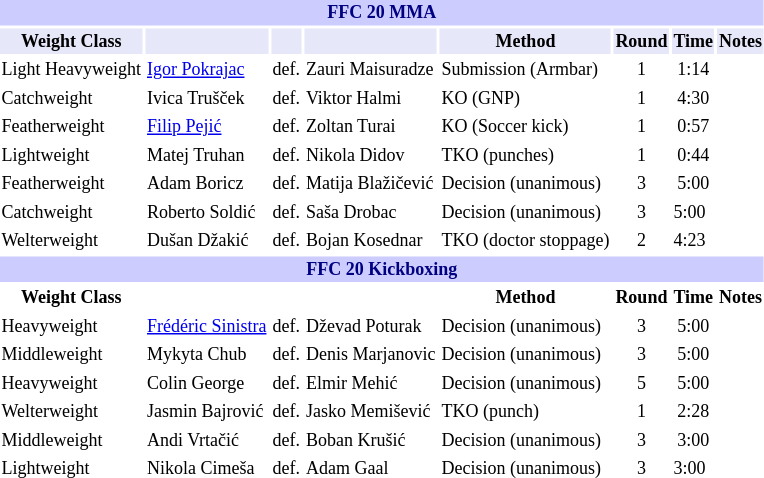<table class="toccolours" style="font-size: 75%;">
<tr>
<th colspan="8" style="background-color: #ccf; color: #000080; text-align: center;"><strong>FFC 20 MMA</strong></th>
</tr>
<tr>
<th colspan="1" style="background-color: #E6E8FA; color: #000000; text-align: center;">Weight Class</th>
<th colspan="1" style="background-color: #E6E8FA; color: #000000; text-align: center;"></th>
<th colspan="1" style="background-color: #E6E8FA; color: #000000; text-align: center;"></th>
<th colspan="1" style="background-color: #E6E8FA; color: #000000; text-align: center;"></th>
<th colspan="1" style="background-color: #E6E8FA; color: #000000; text-align: center;">Method</th>
<th colspan="1" style="background-color: #E6E8FA; color: #000000; text-align: center;">Round</th>
<th colspan="1" style="background-color: #E6E8FA; color: #000000; text-align: center;">Time</th>
<th colspan="1" style="background-color: #E6E8FA; color: #000000; text-align: center;">Notes</th>
</tr>
<tr>
<td>Light Heavyweight</td>
<td><a href='#'>Igor Pokrajac</a></td>
<td>def.</td>
<td>Zauri Maisuradze</td>
<td>Submission (Armbar)</td>
<td align="center">1</td>
<td align="center">1:14</td>
<td></td>
</tr>
<tr>
<td>Catchweight</td>
<td>Ivica Trušček</td>
<td>def.</td>
<td>Viktor Halmi</td>
<td>KO (GNP)</td>
<td align="center">1</td>
<td align="center">4:30</td>
<td></td>
</tr>
<tr>
<td>Featherweight</td>
<td><a href='#'>Filip Pejić</a></td>
<td>def.</td>
<td>Zoltan Turai</td>
<td>KO (Soccer kick)</td>
<td align="center">1</td>
<td align="center">0:57</td>
<td></td>
</tr>
<tr>
<td>Lightweight</td>
<td>Matej Truhan</td>
<td>def.</td>
<td>Nikola Didov</td>
<td>TKO (punches)</td>
<td align="center">1</td>
<td align="center">0:44</td>
<td></td>
</tr>
<tr>
<td>Featherweight</td>
<td>Adam Boricz</td>
<td>def.</td>
<td>Matija Blažičević</td>
<td>Decision (unanimous)</td>
<td align="center">3</td>
<td align="center">5:00</td>
<td></td>
</tr>
<tr>
<td>Catchweight</td>
<td>Roberto Soldić</td>
<td>def.</td>
<td>Saša Drobac</td>
<td>Decision (unanimous)</td>
<td align=center>3</td>
<td>5:00</td>
<td></td>
</tr>
<tr>
<td>Welterweight</td>
<td>Dušan Džakić</td>
<td>def.</td>
<td>Bojan Kosednar</td>
<td>TKO (doctor stoppage)</td>
<td align=center>2</td>
<td>4:23</td>
<td></td>
</tr>
<tr>
<th colspan="8" style="background-color: #ccf; color: #000080; text-align: center;"><strong>FFC 20 Kickboxing</strong></th>
</tr>
<tr>
<th colspan="1">Weight Class</th>
<th colspan="1"></th>
<th colspan="1"></th>
<th colspan="1"></th>
<th colspan="1">Method</th>
<th colspan="1">Round</th>
<th colspan="1">Time</th>
<th colspan="1">Notes</th>
</tr>
<tr>
<td>Heavyweight</td>
<td><a href='#'>Frédéric Sinistra</a></td>
<td>def.</td>
<td>Dževad Poturak</td>
<td>Decision (unanimous)</td>
<td align="center">3</td>
<td align="center">5:00</td>
<td></td>
</tr>
<tr>
<td>Middleweight</td>
<td>Mykyta Chub</td>
<td>def.</td>
<td>Denis Marjanovic</td>
<td>Decision (unanimous)</td>
<td align="center">3</td>
<td align="center">5:00</td>
<td></td>
</tr>
<tr>
<td>Heavyweight</td>
<td>Colin George</td>
<td>def.</td>
<td>Elmir Mehić</td>
<td>Decision (unanimous)</td>
<td align="center">5</td>
<td align="center">5:00</td>
<td></td>
</tr>
<tr>
<td>Welterweight</td>
<td>Jasmin Bajrović</td>
<td>def.</td>
<td>Jasko Memišević</td>
<td>TKO (punch)</td>
<td align="center">1</td>
<td align="center">2:28</td>
<td></td>
</tr>
<tr>
<td>Middleweight</td>
<td>Andi Vrtačić</td>
<td>def.</td>
<td>Boban Krušić</td>
<td>Decision (unanimous)</td>
<td align="center">3</td>
<td align="center">3:00</td>
<td></td>
</tr>
<tr>
<td>Lightweight</td>
<td>Nikola Cimeša</td>
<td>def.</td>
<td>Adam Gaal</td>
<td>Decision (unanimous)</td>
<td align=center>3</td>
<td>3:00</td>
<td></td>
</tr>
<tr>
</tr>
</table>
